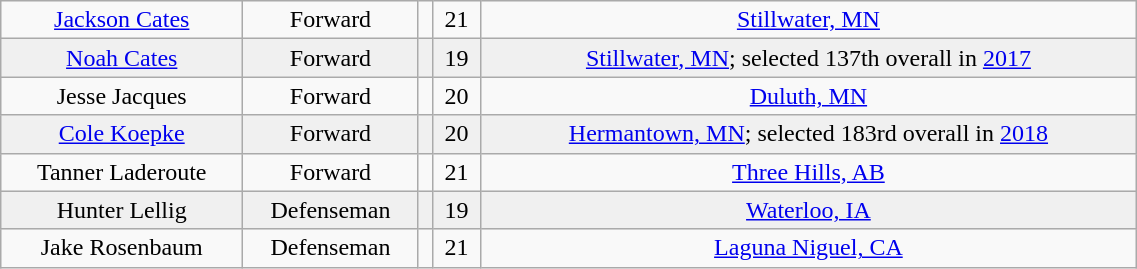<table class="wikitable" width="60%">
<tr align="center" bgcolor="">
<td><a href='#'>Jackson Cates</a></td>
<td>Forward</td>
<td></td>
<td>21</td>
<td><a href='#'>Stillwater, MN</a></td>
</tr>
<tr align="center" bgcolor="f0f0f0">
<td><a href='#'>Noah Cates</a></td>
<td>Forward</td>
<td></td>
<td>19</td>
<td><a href='#'>Stillwater, MN</a>; selected 137th overall in <a href='#'>2017</a></td>
</tr>
<tr align="center" bgcolor="">
<td>Jesse Jacques</td>
<td>Forward</td>
<td></td>
<td>20</td>
<td><a href='#'>Duluth, MN</a></td>
</tr>
<tr align="center" bgcolor="f0f0f0">
<td><a href='#'>Cole Koepke</a></td>
<td>Forward</td>
<td></td>
<td>20</td>
<td><a href='#'>Hermantown, MN</a>; selected 183rd overall in <a href='#'>2018</a></td>
</tr>
<tr align="center" bgcolor="">
<td>Tanner Laderoute</td>
<td>Forward</td>
<td></td>
<td>21</td>
<td><a href='#'>Three Hills, AB</a></td>
</tr>
<tr align="center" bgcolor="f0f0f0">
<td>Hunter Lellig</td>
<td>Defenseman</td>
<td></td>
<td>19</td>
<td><a href='#'>Waterloo, IA</a></td>
</tr>
<tr align="center" bgcolor="">
<td>Jake Rosenbaum</td>
<td>Defenseman</td>
<td></td>
<td>21</td>
<td><a href='#'>Laguna Niguel, CA</a></td>
</tr>
</table>
